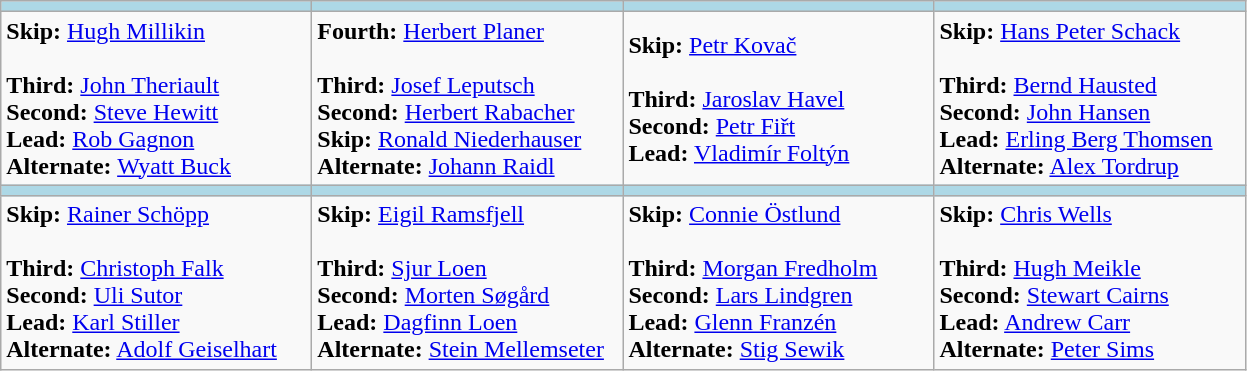<table class="wikitable">
<tr>
<th style="background: #ADD8E6;" width="200"></th>
<th style="background: #ADD8E6;" width="200"></th>
<th style="background: #ADD8E6;" width="200"></th>
<th style="background: #ADD8E6;" width="200"></th>
</tr>
<tr>
<td><strong>Skip:</strong> <a href='#'>Hugh Millikin</a><br><br><strong>Third:</strong> <a href='#'>John Theriault</a><br>
<strong>Second:</strong> <a href='#'>Steve Hewitt</a><br>
<strong>Lead:</strong> <a href='#'>Rob Gagnon</a><br>
<strong>Alternate:</strong> <a href='#'>Wyatt Buck</a></td>
<td><strong>Fourth:</strong> <a href='#'>Herbert Planer</a><br><br><strong>Third:</strong> <a href='#'>Josef Leputsch</a><br>
<strong>Second:</strong> <a href='#'>Herbert Rabacher</a><br>
<strong>Skip:</strong> <a href='#'>Ronald Niederhauser</a><br>
<strong>Alternate:</strong> <a href='#'>Johann Raidl</a></td>
<td><strong>Skip:</strong> <a href='#'>Petr Kovač</a><br><br><strong>Third:</strong> <a href='#'>Jaroslav Havel</a><br>
<strong>Second:</strong> <a href='#'>Petr Fiřt</a><br>
<strong>Lead:</strong> <a href='#'>Vladimír Foltýn</a></td>
<td><strong>Skip:</strong> <a href='#'>Hans Peter Schack</a><br><br><strong>Third:</strong> <a href='#'>Bernd Hausted</a><br>
<strong>Second:</strong> <a href='#'>John Hansen</a><br>
<strong>Lead:</strong> <a href='#'>Erling Berg Thomsen</a><br>
<strong>Alternate:</strong> <a href='#'>Alex Tordrup</a></td>
</tr>
<tr>
<th style="background: #ADD8E6;" width="200"></th>
<th style="background: #ADD8E6;" width="200"></th>
<th style="background: #ADD8E6;" width="200"></th>
<th style="background: #ADD8E6;" width="200"></th>
</tr>
<tr>
<td><strong>Skip:</strong> <a href='#'>Rainer Schöpp</a><br><br><strong>Third:</strong> <a href='#'>Christoph Falk</a><br>
<strong>Second:</strong> <a href='#'>Uli Sutor</a><br>
<strong>Lead:</strong> <a href='#'>Karl Stiller</a><br>
<strong>Alternate:</strong> <a href='#'>Adolf Geiselhart</a></td>
<td><strong>Skip:</strong> <a href='#'>Eigil Ramsfjell</a><br><br><strong>Third:</strong> <a href='#'>Sjur Loen</a><br>
<strong>Second:</strong> <a href='#'>Morten Søgård</a><br>
<strong>Lead:</strong> <a href='#'>Dagfinn Loen</a><br>
<strong>Alternate:</strong> <a href='#'>Stein Mellemseter</a></td>
<td><strong>Skip:</strong> <a href='#'>Connie Östlund</a><br><br><strong>Third:</strong> <a href='#'>Morgan Fredholm</a><br>
<strong>Second:</strong> <a href='#'>Lars Lindgren</a><br>
<strong>Lead:</strong> <a href='#'>Glenn Franzén</a><br>
<strong>Alternate:</strong> <a href='#'>Stig Sewik</a></td>
<td><strong>Skip:</strong> <a href='#'>Chris Wells</a><br><br><strong>Third:</strong> <a href='#'>Hugh Meikle</a><br>
<strong>Second:</strong> <a href='#'>Stewart Cairns</a><br>
<strong>Lead:</strong> <a href='#'>Andrew Carr</a><br>
<strong>Alternate:</strong> <a href='#'>Peter Sims</a></td>
</tr>
</table>
